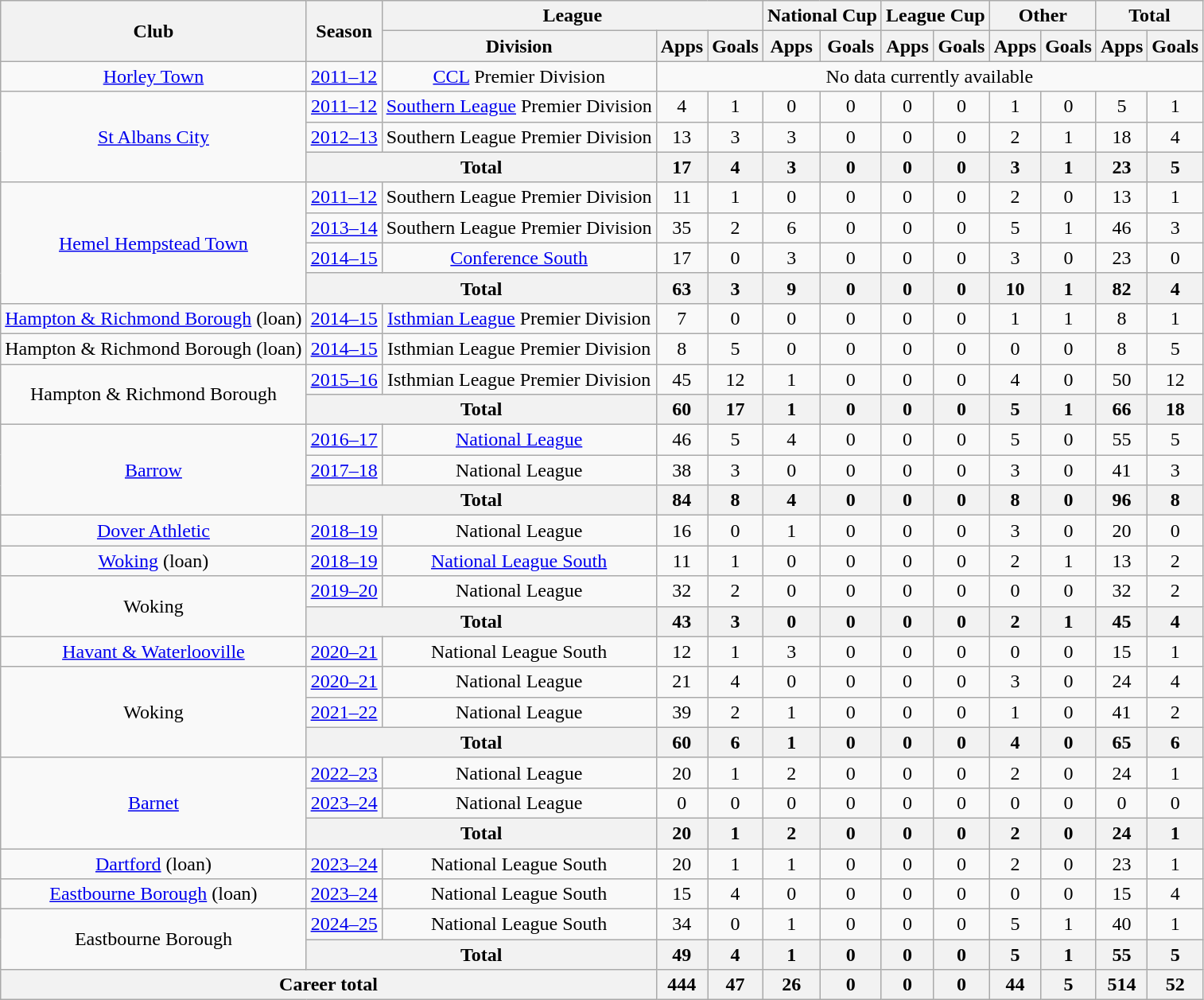<table class="wikitable" style="text-align: center">
<tr>
<th rowspan="2">Club</th>
<th rowspan="2">Season</th>
<th colspan="3">League</th>
<th colspan="2">National Cup</th>
<th colspan="2">League Cup</th>
<th colspan="2">Other</th>
<th colspan="2">Total</th>
</tr>
<tr>
<th>Division</th>
<th>Apps</th>
<th>Goals</th>
<th>Apps</th>
<th>Goals</th>
<th>Apps</th>
<th>Goals</th>
<th>Apps</th>
<th>Goals</th>
<th>Apps</th>
<th>Goals</th>
</tr>
<tr>
<td rowspan="1"><a href='#'>Horley Town</a></td>
<td><a href='#'>2011–12</a></td>
<td><a href='#'>CCL</a> Premier Division</td>
<td colspan="10">No data currently available</td>
</tr>
<tr>
<td rowspan="3"><a href='#'>St Albans City</a></td>
<td><a href='#'>2011–12</a></td>
<td><a href='#'>Southern League</a> Premier Division</td>
<td>4</td>
<td>1</td>
<td>0</td>
<td>0</td>
<td>0</td>
<td>0</td>
<td>1</td>
<td>0</td>
<td>5</td>
<td>1</td>
</tr>
<tr>
<td><a href='#'>2012–13</a></td>
<td>Southern League Premier Division</td>
<td>13</td>
<td>3</td>
<td>3</td>
<td>0</td>
<td>0</td>
<td>0</td>
<td>2</td>
<td>1</td>
<td>18</td>
<td>4</td>
</tr>
<tr>
<th colspan="2">Total</th>
<th>17</th>
<th>4</th>
<th>3</th>
<th>0</th>
<th>0</th>
<th>0</th>
<th>3</th>
<th>1</th>
<th>23</th>
<th>5</th>
</tr>
<tr>
<td rowspan="4"><a href='#'>Hemel Hempstead Town</a></td>
<td><a href='#'>2011–12</a></td>
<td>Southern League Premier Division</td>
<td>11</td>
<td>1</td>
<td>0</td>
<td>0</td>
<td>0</td>
<td>0</td>
<td>2</td>
<td>0</td>
<td>13</td>
<td>1</td>
</tr>
<tr>
<td><a href='#'>2013–14</a></td>
<td>Southern League Premier Division</td>
<td>35</td>
<td>2</td>
<td>6</td>
<td>0</td>
<td>0</td>
<td>0</td>
<td>5</td>
<td>1</td>
<td>46</td>
<td>3</td>
</tr>
<tr>
<td><a href='#'>2014–15</a></td>
<td><a href='#'>Conference South</a></td>
<td>17</td>
<td>0</td>
<td>3</td>
<td>0</td>
<td>0</td>
<td>0</td>
<td>3</td>
<td>0</td>
<td>23</td>
<td>0</td>
</tr>
<tr>
<th colspan="2">Total</th>
<th>63</th>
<th>3</th>
<th>9</th>
<th>0</th>
<th>0</th>
<th>0</th>
<th>10</th>
<th>1</th>
<th>82</th>
<th>4</th>
</tr>
<tr>
<td rowspan="1"><a href='#'>Hampton & Richmond Borough</a> (loan)</td>
<td><a href='#'>2014–15</a></td>
<td><a href='#'>Isthmian League</a> Premier Division</td>
<td>7</td>
<td>0</td>
<td>0</td>
<td>0</td>
<td>0</td>
<td>0</td>
<td>1</td>
<td>1</td>
<td>8</td>
<td>1</td>
</tr>
<tr>
<td rowspan="1">Hampton & Richmond Borough (loan)</td>
<td><a href='#'>2014–15</a></td>
<td>Isthmian League Premier Division</td>
<td>8</td>
<td>5</td>
<td>0</td>
<td>0</td>
<td>0</td>
<td>0</td>
<td>0</td>
<td>0</td>
<td>8</td>
<td>5</td>
</tr>
<tr>
<td rowspan="2">Hampton & Richmond Borough</td>
<td><a href='#'>2015–16</a></td>
<td>Isthmian League Premier Division</td>
<td>45</td>
<td>12</td>
<td>1</td>
<td>0</td>
<td>0</td>
<td>0</td>
<td>4</td>
<td>0</td>
<td>50</td>
<td>12</td>
</tr>
<tr>
<th colspan="2">Total</th>
<th>60</th>
<th>17</th>
<th>1</th>
<th>0</th>
<th>0</th>
<th>0</th>
<th>5</th>
<th>1</th>
<th>66</th>
<th>18</th>
</tr>
<tr>
<td rowspan="3"><a href='#'>Barrow</a></td>
<td><a href='#'>2016–17</a></td>
<td><a href='#'>National League</a></td>
<td>46</td>
<td>5</td>
<td>4</td>
<td>0</td>
<td>0</td>
<td>0</td>
<td>5</td>
<td>0</td>
<td>55</td>
<td>5</td>
</tr>
<tr>
<td><a href='#'>2017–18</a></td>
<td>National League</td>
<td>38</td>
<td>3</td>
<td>0</td>
<td>0</td>
<td>0</td>
<td>0</td>
<td>3</td>
<td>0</td>
<td>41</td>
<td>3</td>
</tr>
<tr>
<th colspan="2">Total</th>
<th>84</th>
<th>8</th>
<th>4</th>
<th>0</th>
<th>0</th>
<th>0</th>
<th>8</th>
<th>0</th>
<th>96</th>
<th>8</th>
</tr>
<tr>
<td rowspan="1"><a href='#'>Dover Athletic</a></td>
<td><a href='#'>2018–19</a></td>
<td>National League</td>
<td>16</td>
<td>0</td>
<td>1</td>
<td>0</td>
<td>0</td>
<td>0</td>
<td>3</td>
<td>0</td>
<td>20</td>
<td>0</td>
</tr>
<tr>
<td rowspan="1"><a href='#'>Woking</a> (loan)</td>
<td><a href='#'>2018–19</a></td>
<td><a href='#'>National League South</a></td>
<td>11</td>
<td>1</td>
<td>0</td>
<td>0</td>
<td>0</td>
<td>0</td>
<td>2</td>
<td>1</td>
<td>13</td>
<td>2</td>
</tr>
<tr>
<td rowspan="2">Woking</td>
<td><a href='#'>2019–20</a></td>
<td>National League</td>
<td>32</td>
<td>2</td>
<td>0</td>
<td>0</td>
<td>0</td>
<td>0</td>
<td>0</td>
<td>0</td>
<td>32</td>
<td>2</td>
</tr>
<tr>
<th colspan="2">Total</th>
<th>43</th>
<th>3</th>
<th>0</th>
<th>0</th>
<th>0</th>
<th>0</th>
<th>2</th>
<th>1</th>
<th>45</th>
<th>4</th>
</tr>
<tr>
<td rowspan="1"><a href='#'>Havant & Waterlooville</a></td>
<td><a href='#'>2020–21</a></td>
<td>National League South</td>
<td>12</td>
<td>1</td>
<td>3</td>
<td>0</td>
<td>0</td>
<td>0</td>
<td>0</td>
<td>0</td>
<td>15</td>
<td>1</td>
</tr>
<tr>
<td rowspan="3">Woking</td>
<td><a href='#'>2020–21</a></td>
<td>National League</td>
<td>21</td>
<td>4</td>
<td>0</td>
<td>0</td>
<td>0</td>
<td>0</td>
<td>3</td>
<td>0</td>
<td>24</td>
<td>4</td>
</tr>
<tr>
<td><a href='#'>2021–22</a></td>
<td>National League</td>
<td>39</td>
<td>2</td>
<td>1</td>
<td>0</td>
<td>0</td>
<td>0</td>
<td>1</td>
<td>0</td>
<td>41</td>
<td>2</td>
</tr>
<tr>
<th colspan="2">Total</th>
<th>60</th>
<th>6</th>
<th>1</th>
<th>0</th>
<th>0</th>
<th>0</th>
<th>4</th>
<th>0</th>
<th>65</th>
<th>6</th>
</tr>
<tr>
<td rowspan="3"><a href='#'>Barnet</a></td>
<td><a href='#'>2022–23</a></td>
<td>National League</td>
<td>20</td>
<td>1</td>
<td>2</td>
<td>0</td>
<td>0</td>
<td>0</td>
<td>2</td>
<td>0</td>
<td>24</td>
<td>1</td>
</tr>
<tr>
<td><a href='#'>2023–24</a></td>
<td>National League</td>
<td>0</td>
<td>0</td>
<td>0</td>
<td>0</td>
<td>0</td>
<td>0</td>
<td>0</td>
<td>0</td>
<td>0</td>
<td>0</td>
</tr>
<tr>
<th colspan="2">Total</th>
<th>20</th>
<th>1</th>
<th>2</th>
<th>0</th>
<th>0</th>
<th>0</th>
<th>2</th>
<th>0</th>
<th>24</th>
<th>1</th>
</tr>
<tr>
<td rowspan="1"><a href='#'>Dartford</a> (loan)</td>
<td><a href='#'>2023–24</a></td>
<td>National League South</td>
<td>20</td>
<td>1</td>
<td>1</td>
<td>0</td>
<td>0</td>
<td>0</td>
<td>2</td>
<td>0</td>
<td>23</td>
<td>1</td>
</tr>
<tr>
<td rowspan="1"><a href='#'>Eastbourne Borough</a> (loan)</td>
<td><a href='#'>2023–24</a></td>
<td>National League South</td>
<td>15</td>
<td>4</td>
<td>0</td>
<td>0</td>
<td>0</td>
<td>0</td>
<td>0</td>
<td>0</td>
<td>15</td>
<td>4</td>
</tr>
<tr>
<td rowspan="2">Eastbourne Borough</td>
<td><a href='#'>2024–25</a></td>
<td>National League South</td>
<td>34</td>
<td>0</td>
<td>1</td>
<td>0</td>
<td>0</td>
<td>0</td>
<td>5</td>
<td>1</td>
<td>40</td>
<td>1</td>
</tr>
<tr>
<th colspan="2">Total</th>
<th>49</th>
<th>4</th>
<th>1</th>
<th>0</th>
<th>0</th>
<th>0</th>
<th>5</th>
<th>1</th>
<th>55</th>
<th>5</th>
</tr>
<tr>
<th colspan="3">Career total</th>
<th>444</th>
<th>47</th>
<th>26</th>
<th>0</th>
<th>0</th>
<th>0</th>
<th>44</th>
<th>5</th>
<th>514</th>
<th>52</th>
</tr>
</table>
